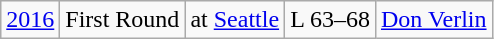<table class=wikitable style="text-align:center">
<tr>
<td><a href='#'>2016</a></td>
<td>First Round</td>
<td>at <a href='#'>Seattle</a></td>
<td>L 63–68</td>
<td rowspan=1><a href='#'>Don Verlin</a></td>
</tr>
</table>
